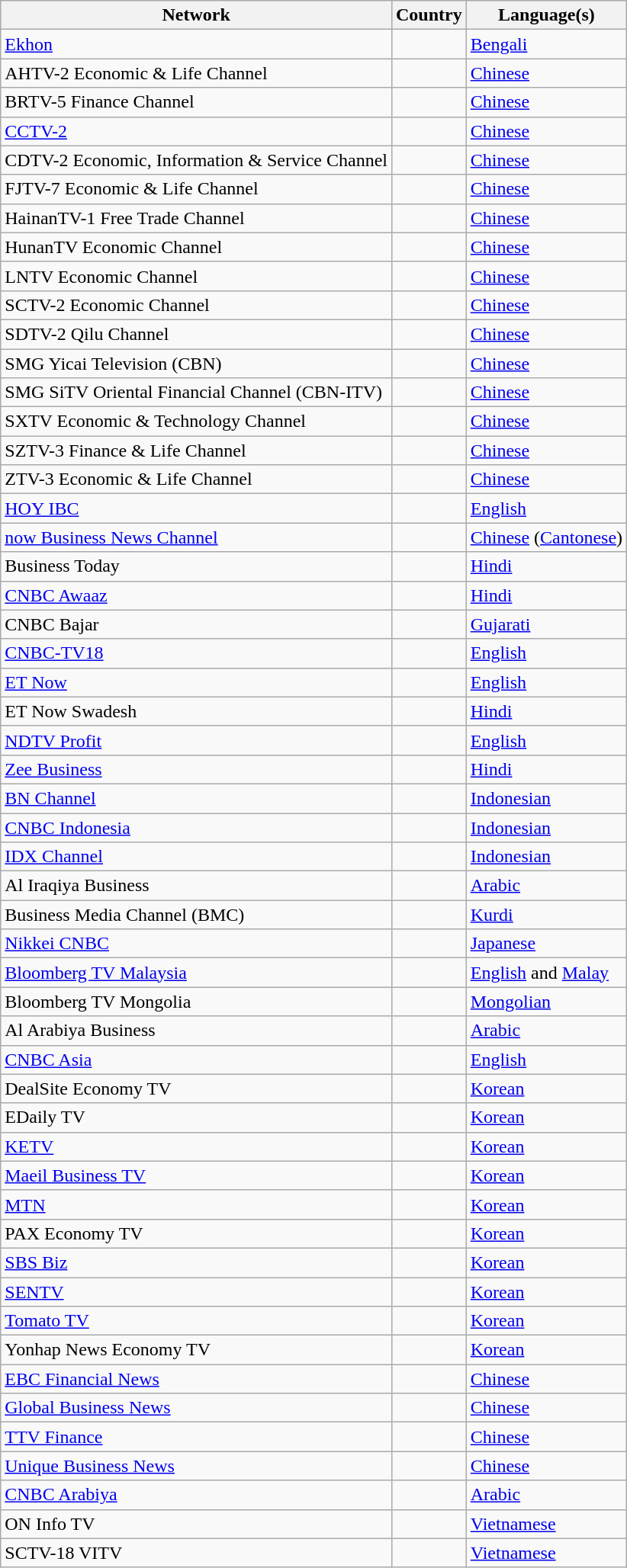<table class="wikitable sortable">
<tr>
<th>Network</th>
<th>Country</th>
<th>Language(s)</th>
</tr>
<tr>
<td><a href='#'>Ekhon</a></td>
<td></td>
<td><a href='#'>Bengali</a></td>
</tr>
<tr>
<td>AHTV-2 Economic & Life Channel</td>
<td></td>
<td><a href='#'>Chinese</a></td>
</tr>
<tr>
<td>BRTV-5 Finance Channel</td>
<td></td>
<td><a href='#'>Chinese</a></td>
</tr>
<tr>
<td><a href='#'>CCTV-2</a></td>
<td></td>
<td><a href='#'>Chinese</a></td>
</tr>
<tr>
<td>CDTV-2 Economic, Information & Service Channel</td>
<td></td>
<td><a href='#'>Chinese</a></td>
</tr>
<tr>
<td>FJTV-7 Economic & Life Channel</td>
<td></td>
<td><a href='#'>Chinese</a></td>
</tr>
<tr>
<td>HainanTV-1 Free Trade Channel</td>
<td></td>
<td><a href='#'>Chinese</a></td>
</tr>
<tr>
<td>HunanTV Economic Channel</td>
<td></td>
<td><a href='#'>Chinese</a></td>
</tr>
<tr>
<td>LNTV Economic Channel</td>
<td></td>
<td><a href='#'>Chinese</a></td>
</tr>
<tr>
<td>SCTV-2 Economic Channel</td>
<td></td>
<td><a href='#'>Chinese</a></td>
</tr>
<tr>
<td>SDTV-2 Qilu Channel</td>
<td></td>
<td><a href='#'>Chinese</a></td>
</tr>
<tr>
<td>SMG Yicai Television (CBN)</td>
<td></td>
<td><a href='#'>Chinese</a></td>
</tr>
<tr>
<td>SMG SiTV Oriental Financial Channel (CBN-ITV)</td>
<td></td>
<td><a href='#'>Chinese</a></td>
</tr>
<tr>
<td>SXTV Economic & Technology Channel</td>
<td></td>
<td><a href='#'>Chinese</a></td>
</tr>
<tr>
<td>SZTV-3 Finance & Life Channel</td>
<td></td>
<td><a href='#'>Chinese</a></td>
</tr>
<tr>
<td>ZTV-3 Economic & Life Channel</td>
<td></td>
<td><a href='#'>Chinese</a></td>
</tr>
<tr>
<td><a href='#'>HOY IBC</a></td>
<td></td>
<td><a href='#'>English</a></td>
</tr>
<tr>
<td><a href='#'>now Business News Channel</a></td>
<td></td>
<td><a href='#'>Chinese</a> (<a href='#'>Cantonese</a>)</td>
</tr>
<tr>
<td>Business Today</td>
<td></td>
<td><a href='#'>Hindi</a></td>
</tr>
<tr>
<td><a href='#'>CNBC Awaaz</a></td>
<td></td>
<td><a href='#'>Hindi</a></td>
</tr>
<tr>
<td>CNBC Bajar</td>
<td></td>
<td><a href='#'>Gujarati</a></td>
</tr>
<tr>
<td><a href='#'>CNBC-TV18</a></td>
<td></td>
<td><a href='#'>English</a></td>
</tr>
<tr>
<td><a href='#'>ET Now</a></td>
<td></td>
<td><a href='#'>English</a></td>
</tr>
<tr>
<td>ET Now Swadesh</td>
<td></td>
<td><a href='#'>Hindi</a></td>
</tr>
<tr>
<td><a href='#'>NDTV Profit</a></td>
<td></td>
<td><a href='#'>English</a></td>
</tr>
<tr>
<td><a href='#'>Zee Business</a></td>
<td></td>
<td><a href='#'>Hindi</a></td>
</tr>
<tr>
<td><a href='#'>BN Channel</a></td>
<td></td>
<td><a href='#'>Indonesian</a></td>
</tr>
<tr>
<td><a href='#'>CNBC Indonesia</a></td>
<td></td>
<td><a href='#'>Indonesian</a></td>
</tr>
<tr>
<td><a href='#'>IDX Channel</a></td>
<td></td>
<td><a href='#'>Indonesian</a></td>
</tr>
<tr>
<td>Al Iraqiya Business</td>
<td></td>
<td><a href='#'>Arabic</a></td>
</tr>
<tr>
<td>Business Media Channel (BMC)</td>
<td></td>
<td><a href='#'>Kurdi</a></td>
</tr>
<tr>
<td><a href='#'>Nikkei CNBC</a></td>
<td></td>
<td><a href='#'>Japanese</a></td>
</tr>
<tr>
<td><a href='#'>Bloomberg TV Malaysia</a></td>
<td></td>
<td><a href='#'>English</a> and <a href='#'>Malay</a></td>
</tr>
<tr>
<td>Bloomberg TV Mongolia</td>
<td></td>
<td><a href='#'>Mongolian</a></td>
</tr>
<tr>
<td>Al Arabiya Business</td>
<td></td>
<td><a href='#'>Arabic</a></td>
</tr>
<tr>
<td><a href='#'>CNBC Asia</a></td>
<td></td>
<td><a href='#'>English</a></td>
</tr>
<tr>
<td>DealSite Economy TV</td>
<td></td>
<td><a href='#'>Korean</a></td>
</tr>
<tr>
<td>EDaily TV</td>
<td></td>
<td><a href='#'>Korean</a></td>
</tr>
<tr>
<td><a href='#'>KETV</a></td>
<td></td>
<td><a href='#'>Korean</a></td>
</tr>
<tr>
<td><a href='#'>Maeil Business TV</a></td>
<td></td>
<td><a href='#'>Korean</a></td>
</tr>
<tr>
<td><a href='#'>MTN</a></td>
<td></td>
<td><a href='#'>Korean</a></td>
</tr>
<tr>
<td>PAX Economy TV</td>
<td></td>
<td><a href='#'>Korean</a></td>
</tr>
<tr>
<td><a href='#'>SBS Biz</a></td>
<td></td>
<td><a href='#'>Korean</a></td>
</tr>
<tr>
<td><a href='#'>SENTV</a></td>
<td></td>
<td><a href='#'>Korean</a></td>
</tr>
<tr>
<td><a href='#'>Tomato TV</a></td>
<td></td>
<td><a href='#'>Korean</a></td>
</tr>
<tr>
<td>Yonhap News Economy TV</td>
<td></td>
<td><a href='#'>Korean</a></td>
</tr>
<tr>
<td><a href='#'>EBC Financial News</a></td>
<td></td>
<td><a href='#'>Chinese</a></td>
</tr>
<tr>
<td><a href='#'>Global Business News</a></td>
<td></td>
<td><a href='#'>Chinese</a></td>
</tr>
<tr>
<td><a href='#'>TTV Finance</a></td>
<td></td>
<td><a href='#'>Chinese</a></td>
</tr>
<tr>
<td><a href='#'>Unique Business News</a></td>
<td></td>
<td><a href='#'>Chinese</a></td>
</tr>
<tr>
<td><a href='#'>CNBC Arabiya</a></td>
<td></td>
<td><a href='#'>Arabic</a></td>
</tr>
<tr>
<td>ON Info TV</td>
<td></td>
<td><a href='#'>Vietnamese</a></td>
</tr>
<tr>
<td>SCTV-18 VITV</td>
<td></td>
<td><a href='#'>Vietnamese</a></td>
</tr>
</table>
